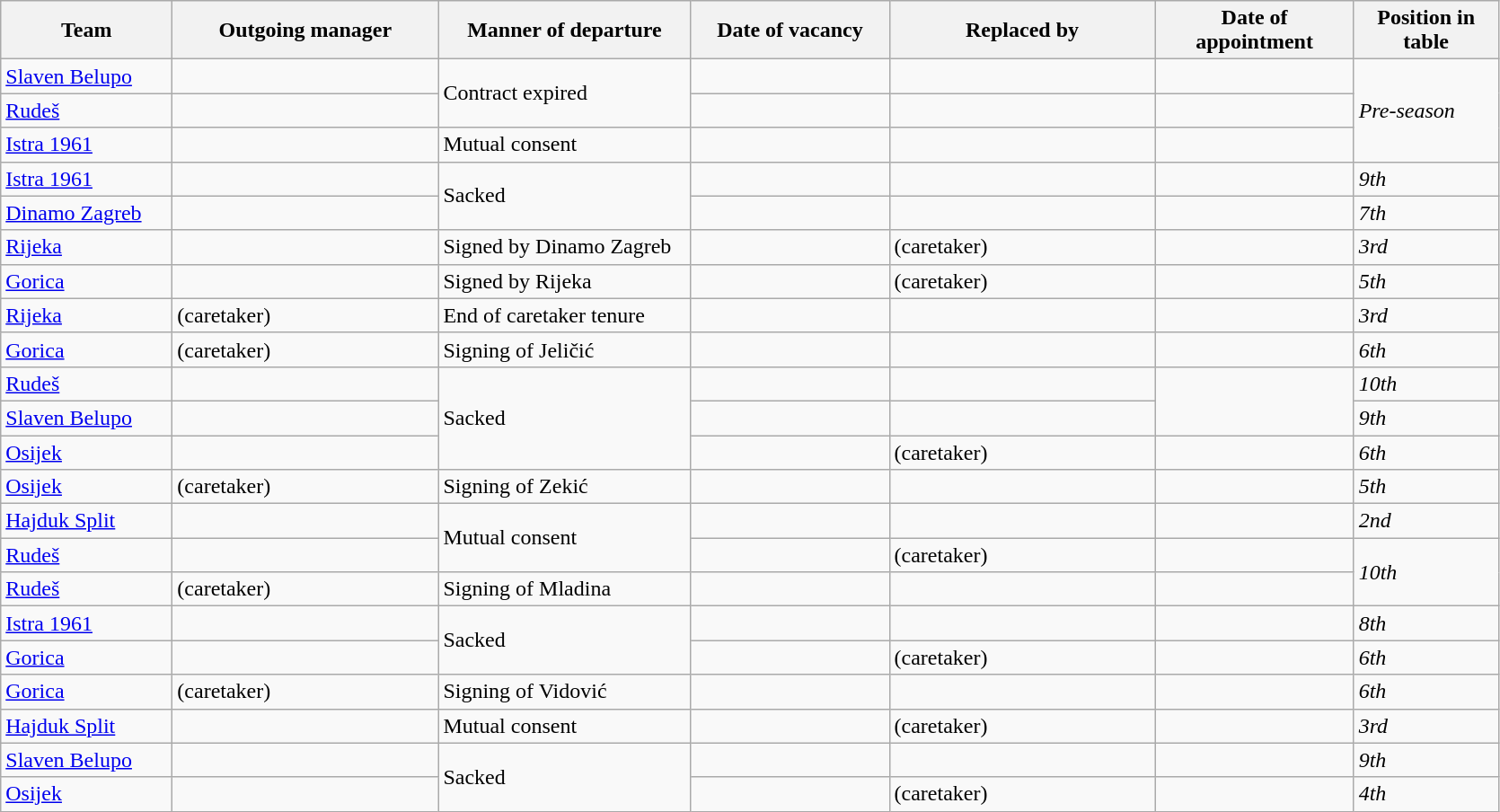<table class="wikitable sortable">
<tr>
<th width="120">Team</th>
<th width="190">Outgoing manager</th>
<th width="180">Manner of departure</th>
<th width="140">Date of vacancy</th>
<th width="190">Replaced by</th>
<th width="140">Date of appointment</th>
<th width="100">Position in table</th>
</tr>
<tr>
<td style="text-align:left;"><a href='#'>Slaven Belupo</a></td>
<td style="text-align:left;"> </td>
<td rowspan="2">Contract expired</td>
<td></td>
<td style="text-align:left;"> </td>
<td></td>
<td rowspan="3"><em>Pre-season</em></td>
</tr>
<tr>
<td style="text-align:left;"><a href='#'>Rudeš</a></td>
<td style="text-align:left;"> </td>
<td></td>
<td style="text-align:left;"> </td>
<td></td>
</tr>
<tr>
<td style="text-align:left;"><a href='#'>Istra 1961</a></td>
<td style="text-align:left;"> </td>
<td>Mutual consent</td>
<td></td>
<td style="text-align:left;"> </td>
<td></td>
</tr>
<tr>
<td style="text-align:left;"><a href='#'>Istra 1961</a></td>
<td style="text-align:left;"> </td>
<td rowspan="2">Sacked</td>
<td></td>
<td style="text-align:left;"> </td>
<td></td>
<td><em>9th</em></td>
</tr>
<tr>
<td style="text-align:left;"><a href='#'>Dinamo Zagreb</a></td>
<td style="text-align:left;"> </td>
<td></td>
<td style="text-align:left;"> </td>
<td></td>
<td><em>7th</em></td>
</tr>
<tr>
<td style="text-align:left;"><a href='#'>Rijeka</a></td>
<td style="text-align:left;"> </td>
<td>Signed by Dinamo Zagreb</td>
<td></td>
<td style="text-align:left;">  (caretaker)</td>
<td></td>
<td><em>3rd</em></td>
</tr>
<tr>
<td style="text-align:left;"><a href='#'>Gorica</a></td>
<td style="text-align:left;"> </td>
<td>Signed by Rijeka</td>
<td></td>
<td style="text-align:left;">  (caretaker)</td>
<td></td>
<td><em>5th</em></td>
</tr>
<tr>
<td style="text-align:left;"><a href='#'>Rijeka</a></td>
<td style="text-align:left;">  (caretaker)</td>
<td>End of caretaker tenure</td>
<td></td>
<td style="text-align:left;"> </td>
<td></td>
<td><em>3rd</em></td>
</tr>
<tr>
<td style="text-align:left;"><a href='#'>Gorica</a></td>
<td style="text-align:left;">  (caretaker)</td>
<td>Signing of Jeličić</td>
<td></td>
<td style="text-align:left;"> </td>
<td></td>
<td><em>6th</em></td>
</tr>
<tr>
<td style="text-align:left;"><a href='#'>Rudeš</a></td>
<td style="text-align:left;"> </td>
<td rowspan="3">Sacked</td>
<td></td>
<td style="text-align:left;"> </td>
<td rowspan="2"></td>
<td><em>10th</em></td>
</tr>
<tr>
<td style="text-align:left;"><a href='#'>Slaven Belupo</a></td>
<td style="text-align:left;"> </td>
<td></td>
<td style="text-align:left;"> </td>
<td><em>9th</em></td>
</tr>
<tr>
<td style="text-align:left;"><a href='#'>Osijek</a></td>
<td style="text-align:left;"> </td>
<td></td>
<td style="text-align:left;">  (caretaker)</td>
<td></td>
<td><em>6th</em></td>
</tr>
<tr>
<td style="text-align:left;"><a href='#'>Osijek</a></td>
<td style="text-align:left;">  (caretaker)</td>
<td>Signing of Zekić</td>
<td></td>
<td style="text-align:left;"> </td>
<td></td>
<td><em>5th</em></td>
</tr>
<tr>
<td style="text-align:left;"><a href='#'>Hajduk Split</a></td>
<td style="text-align:left;"> </td>
<td rowspan="2">Mutual consent</td>
<td></td>
<td style="text-align:left;"> </td>
<td></td>
<td><em>2nd</em></td>
</tr>
<tr>
<td style="text-align:left;"><a href='#'>Rudeš</a></td>
<td style="text-align:left;"> </td>
<td></td>
<td style="text-align:left;">  (caretaker)</td>
<td></td>
<td rowspan="2"><em>10th</em></td>
</tr>
<tr>
<td style="text-align:left;"><a href='#'>Rudeš</a></td>
<td style="text-align:left;">  (caretaker)</td>
<td>Signing of Mladina</td>
<td></td>
<td style="text-align:left;"> </td>
<td></td>
</tr>
<tr>
<td style="text-align:left;"><a href='#'>Istra 1961</a></td>
<td style="text-align:left;"> </td>
<td rowspan="2">Sacked</td>
<td></td>
<td style="text-align:left;"> </td>
<td></td>
<td><em>8th</em></td>
</tr>
<tr>
<td style="text-align:left;"><a href='#'>Gorica</a></td>
<td style="text-align:left;"> </td>
<td></td>
<td style="text-align:left;">  (caretaker)</td>
<td></td>
<td><em>6th</em></td>
</tr>
<tr>
<td style="text-align:left;"><a href='#'>Gorica</a></td>
<td style="text-align:left;">  (caretaker)</td>
<td>Signing of Vidović</td>
<td></td>
<td style="text-align:left;"> </td>
<td></td>
<td><em>6th</em></td>
</tr>
<tr>
<td style="text-align:left;"><a href='#'>Hajduk Split</a></td>
<td style="text-align:left;"> </td>
<td>Mutual consent</td>
<td></td>
<td style="text-align:left;">  (caretaker)</td>
<td></td>
<td><em>3rd</em></td>
</tr>
<tr>
<td style="text-align:left;"><a href='#'>Slaven Belupo</a></td>
<td style="text-align:left;"> </td>
<td rowspan="2">Sacked</td>
<td></td>
<td style="text-align:left;"> </td>
<td></td>
<td><em>9th</em></td>
</tr>
<tr>
<td style="text-align:left;"><a href='#'>Osijek</a></td>
<td style="text-align:left;"> </td>
<td></td>
<td style="text-align:left;">  (caretaker)</td>
<td></td>
<td><em>4th</em></td>
</tr>
</table>
